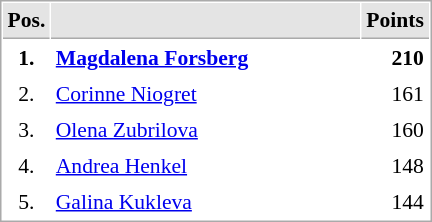<table cellspacing="1" cellpadding="3" style="border:1px solid #AAAAAA;font-size:90%">
<tr bgcolor="#E4E4E4">
<th style="border-bottom:1px solid #AAAAAA" width=10>Pos.</th>
<th style="border-bottom:1px solid #AAAAAA" width=200></th>
<th style="border-bottom:1px solid #AAAAAA" width=20>Points</th>
</tr>
<tr>
<td align="center"><strong>1.</strong></td>
<td> <strong><a href='#'>Magdalena Forsberg</a></strong></td>
<td align="right"><strong>210</strong></td>
</tr>
<tr>
<td align="center">2.</td>
<td> <a href='#'>Corinne Niogret</a></td>
<td align="right">161</td>
</tr>
<tr>
<td align="center">3.</td>
<td> <a href='#'>Olena Zubrilova</a></td>
<td align="right">160</td>
</tr>
<tr>
<td align="center">4.</td>
<td> <a href='#'>Andrea Henkel</a></td>
<td align="right">148</td>
</tr>
<tr>
<td align="center">5.</td>
<td> <a href='#'>Galina Kukleva</a></td>
<td align="right">144</td>
</tr>
</table>
